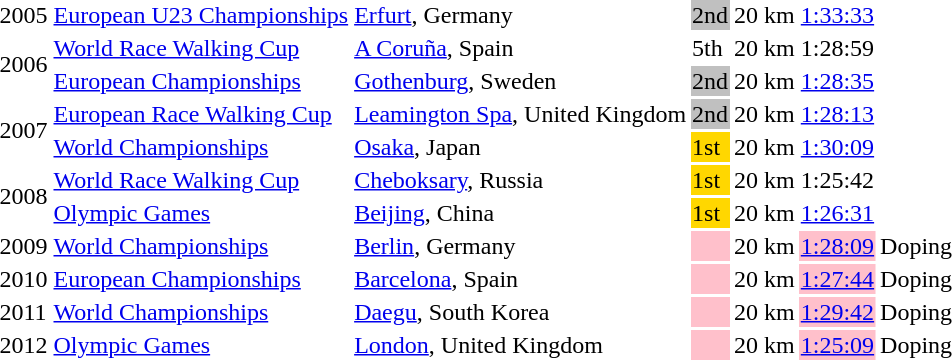<table>
<tr>
<td>2005</td>
<td><a href='#'>European U23 Championships</a></td>
<td><a href='#'>Erfurt</a>, Germany</td>
<td bgcolor=silver>2nd</td>
<td>20 km</td>
<td><a href='#'>1:33:33</a></td>
</tr>
<tr>
<td rowspan=2>2006</td>
<td><a href='#'>World Race Walking Cup</a></td>
<td><a href='#'>A Coruña</a>, Spain</td>
<td>5th</td>
<td>20 km</td>
<td>1:28:59</td>
</tr>
<tr>
<td><a href='#'>European Championships</a></td>
<td><a href='#'>Gothenburg</a>, Sweden</td>
<td style="background:silver;">2nd</td>
<td>20 km</td>
<td><a href='#'>1:28:35</a></td>
</tr>
<tr>
<td rowspan=2>2007</td>
<td><a href='#'>European Race Walking Cup</a></td>
<td><a href='#'>Leamington Spa</a>, United Kingdom</td>
<td style="background:silver;">2nd</td>
<td>20 km</td>
<td><a href='#'>1:28:13</a></td>
</tr>
<tr>
<td><a href='#'>World Championships</a></td>
<td><a href='#'>Osaka</a>, Japan</td>
<td bgcolor=gold>1st</td>
<td>20 km</td>
<td><a href='#'>1:30:09</a></td>
</tr>
<tr>
<td rowspan=2>2008</td>
<td><a href='#'>World Race Walking Cup</a></td>
<td><a href='#'>Cheboksary</a>, Russia</td>
<td bgcolor=gold>1st</td>
<td>20 km</td>
<td>1:25:42</td>
<td></td>
</tr>
<tr>
<td><a href='#'>Olympic Games</a></td>
<td><a href='#'>Beijing</a>, China</td>
<td bgcolor=gold>1st</td>
<td>20 km</td>
<td><a href='#'>1:26:31</a></td>
<td></td>
</tr>
<tr>
<td>2009</td>
<td><a href='#'>World Championships</a></td>
<td><a href='#'>Berlin</a>, Germany</td>
<td bgcolor=pink></td>
<td>20 km</td>
<td bgcolor=pink><a href='#'>1:28:09</a></td>
<td>Doping</td>
</tr>
<tr>
<td>2010</td>
<td><a href='#'>European Championships</a></td>
<td><a href='#'>Barcelona</a>, Spain</td>
<td bgcolor=pink></td>
<td>20 km</td>
<td bgcolor=pink><a href='#'>1:27:44</a></td>
<td>Doping</td>
</tr>
<tr>
<td>2011</td>
<td><a href='#'>World Championships</a></td>
<td><a href='#'>Daegu</a>, South Korea</td>
<td bgcolor=pink></td>
<td>20 km</td>
<td bgcolor=pink><a href='#'>1:29:42</a></td>
<td>Doping</td>
</tr>
<tr>
<td>2012</td>
<td><a href='#'>Olympic Games</a></td>
<td><a href='#'>London</a>, United Kingdom</td>
<td bgcolor=pink></td>
<td>20 km</td>
<td bgcolor=pink><a href='#'>1:25:09</a></td>
<td>Doping</td>
</tr>
</table>
